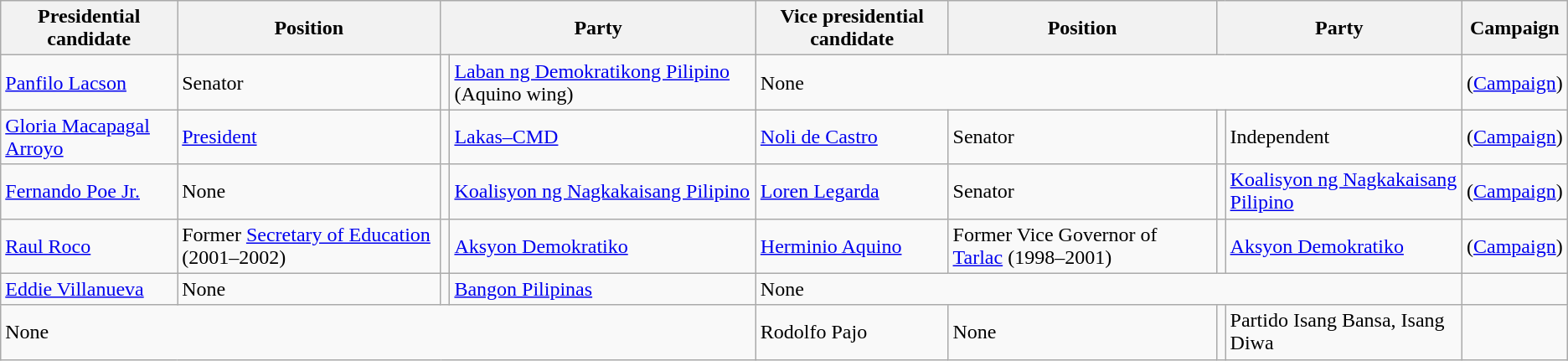<table class="wikitable">
<tr>
<th>Presidential candidate</th>
<th>Position</th>
<th colspan=2>Party</th>
<th>Vice presidential candidate</th>
<th>Position</th>
<th colspan=2>Party</th>
<th>Campaign</th>
</tr>
<tr>
<td><a href='#'>Panfilo Lacson</a></td>
<td>Senator</td>
<td colspan=1 bgcolor=></td>
<td><a href='#'>Laban ng Demokratikong Pilipino</a> (Aquino wing)</td>
<td colspan="4">None</td>
<td>(<a href='#'>Campaign</a>)</td>
</tr>
<tr>
<td><a href='#'>Gloria Macapagal Arroyo</a></td>
<td><a href='#'>President</a></td>
<td colspan=1 bgcolor=></td>
<td><a href='#'>Lakas–CMD</a></td>
<td><a href='#'>Noli de Castro</a></td>
<td>Senator</td>
<td colspan=1 bgcolor=></td>
<td>Independent</td>
<td>(<a href='#'>Campaign</a>)</td>
</tr>
<tr>
<td><a href='#'>Fernando Poe Jr.</a></td>
<td>None</td>
<td colspan=1 bgcolor=></td>
<td><a href='#'>Koalisyon ng Nagkakaisang Pilipino</a></td>
<td><a href='#'>Loren Legarda</a></td>
<td>Senator</td>
<td colspan=1 bgcolor=></td>
<td><a href='#'>Koalisyon ng Nagkakaisang Pilipino</a></td>
<td>(<a href='#'>Campaign</a>)</td>
</tr>
<tr>
<td><a href='#'>Raul Roco</a></td>
<td>Former <a href='#'>Secretary of Education</a> (2001–2002)</td>
<td colspan=1 bgcolor=></td>
<td><a href='#'>Aksyon Demokratiko</a></td>
<td><a href='#'>Herminio Aquino</a></td>
<td>Former Vice Governor of <a href='#'>Tarlac</a> (1998–2001)</td>
<td colspan=1 bgcolor=></td>
<td><a href='#'>Aksyon Demokratiko</a></td>
<td>(<a href='#'>Campaign</a>)</td>
</tr>
<tr>
<td><a href='#'>Eddie Villanueva</a></td>
<td>None</td>
<td colspan=1 bgcolor=></td>
<td><a href='#'>Bangon Pilipinas</a></td>
<td colspan="4">None</td>
<td></td>
</tr>
<tr>
<td colspan="4">None</td>
<td>Rodolfo Pajo</td>
<td>None</td>
<td colspan=1></td>
<td>Partido Isang Bansa, Isang Diwa</td>
<td></td>
</tr>
</table>
